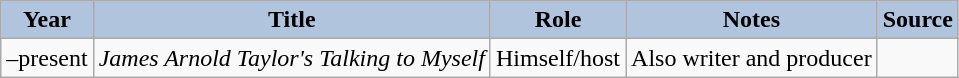<table class="wikitable sortable plainrowheaders" style="width=95%;  font-size: 100%;">
<tr>
<th style="background:#b0c4de;">Year</th>
<th style="background:#b0c4de;">Title</th>
<th style="background:#b0c4de;">Role</th>
<th style="background:#b0c4de;" class="unsortable">Notes</th>
<th style="background:#b0c4de;" class="unsortable">Source</th>
</tr>
<tr>
<td>–present</td>
<td><em>James Arnold Taylor's Talking to Myself</em></td>
<td>Himself/host</td>
<td>Also writer and producer</td>
<td></td>
</tr>
</table>
